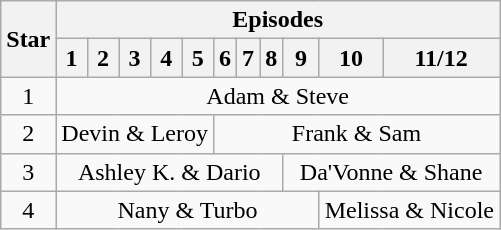<table class="wikitable" style="text-align:center">
<tr>
<th rowspan="2">Star</th>
<th colspan="11">Episodes</th>
</tr>
<tr>
<th>1</th>
<th>2</th>
<th>3</th>
<th>4</th>
<th>5</th>
<th>6</th>
<th>7</th>
<th>8</th>
<th>9</th>
<th>10</th>
<th>11/12</th>
</tr>
<tr>
<td>1</td>
<td colspan="11">Adam & Steve</td>
</tr>
<tr>
<td>2</td>
<td colspan="5">Devin & Leroy</td>
<td colspan="6">Frank & Sam</td>
</tr>
<tr>
<td>3</td>
<td colspan="8">Ashley K. & Dario</td>
<td colspan="3">Da'Vonne & Shane</td>
</tr>
<tr>
<td>4</td>
<td colspan="9">Nany & Turbo</td>
<td colspan="3">Melissa & Nicole</td>
</tr>
</table>
